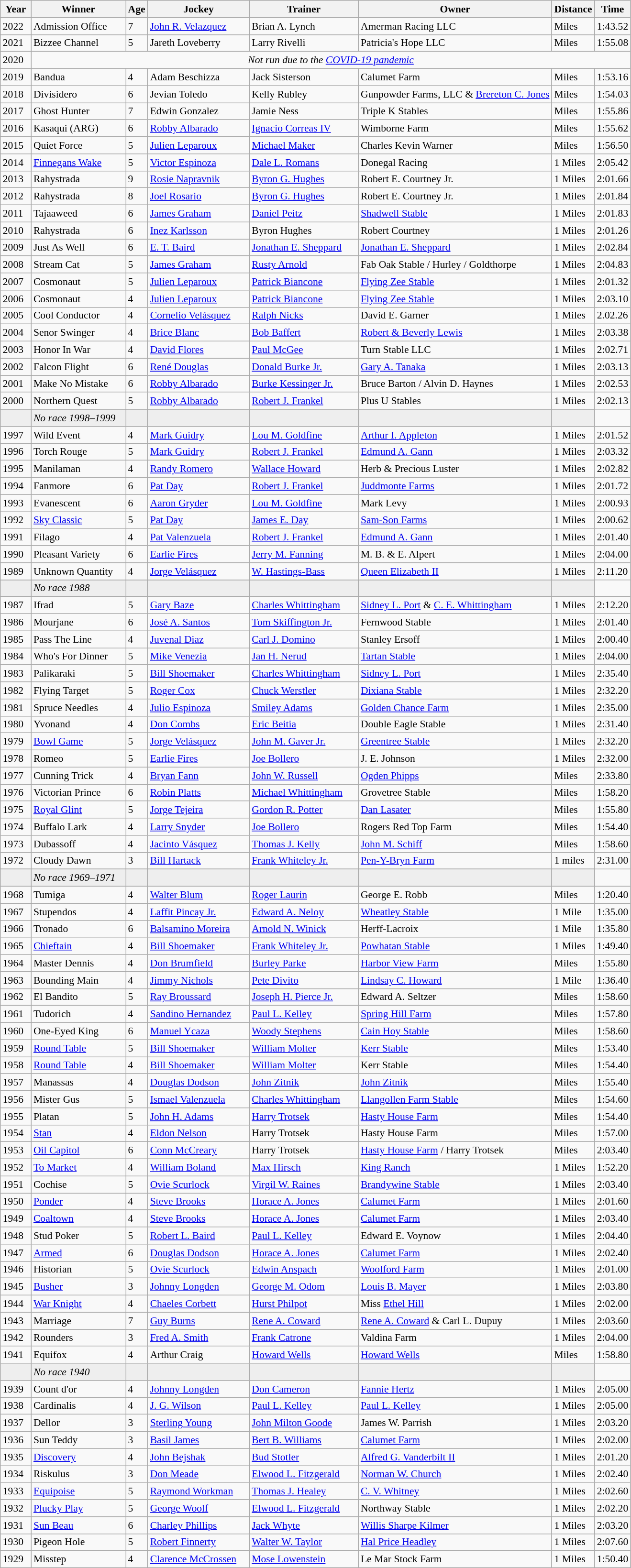<table class="wikitable sortable" style="font-size:90%">
<tr>
<th style="width:36px">Year</th>
<th style="width:125px">Winner</th>
<th style="width:20px">Age</th>
<th style="width:135px">Jockey</th>
<th style="width:145px">Trainer</th>
<th>Owner<br></th>
<th>Distance</th>
<th style="width:40px">Time</th>
</tr>
<tr>
<td>2022</td>
<td>Admission Office</td>
<td>7</td>
<td><a href='#'>John R. Velazquez</a></td>
<td>Brian A. Lynch</td>
<td>Amerman Racing LLC</td>
<td> Miles</td>
<td>1:43.52</td>
</tr>
<tr>
<td>2021</td>
<td>Bizzee Channel</td>
<td>5</td>
<td>Jareth Loveberry</td>
<td>Larry Rivelli</td>
<td>Patricia's Hope LLC</td>
<td> Miles</td>
<td>1:55.08</td>
</tr>
<tr>
<td>2020</td>
<td align=center colspan=7><em>Not run due to the <a href='#'>COVID-19 pandemic</a></em></td>
</tr>
<tr>
<td>2019</td>
<td>Bandua</td>
<td>4</td>
<td>Adam Beschizza</td>
<td>Jack Sisterson</td>
<td>Calumet Farm</td>
<td> Miles</td>
<td>1:53.16</td>
</tr>
<tr>
<td>2018</td>
<td>Divisidero</td>
<td>6</td>
<td>Jevian Toledo</td>
<td>Kelly Rubley</td>
<td>Gunpowder Farms, LLC & <a href='#'>Brereton C. Jones</a></td>
<td> Miles</td>
<td>1:54.03</td>
</tr>
<tr>
<td>2017</td>
<td>Ghost Hunter</td>
<td>7</td>
<td>Edwin Gonzalez</td>
<td>Jamie Ness</td>
<td>Triple K Stables</td>
<td> Miles</td>
<td>1:55.86</td>
</tr>
<tr>
<td>2016</td>
<td>Kasaqui (ARG)</td>
<td>6</td>
<td><a href='#'>Robby Albarado</a></td>
<td><a href='#'>Ignacio Correas IV</a></td>
<td>Wimborne Farm</td>
<td> Miles</td>
<td>1:55.62</td>
</tr>
<tr>
<td>2015</td>
<td>Quiet Force</td>
<td>5</td>
<td><a href='#'>Julien Leparoux</a></td>
<td><a href='#'>Michael Maker</a></td>
<td>Charles Kevin Warner</td>
<td> Miles</td>
<td>1:56.50</td>
</tr>
<tr>
<td>2014</td>
<td><a href='#'>Finnegans Wake</a></td>
<td>5</td>
<td><a href='#'>Victor Espinoza</a></td>
<td><a href='#'>Dale L. Romans</a></td>
<td>Donegal Racing</td>
<td>1  Miles</td>
<td>2:05.42</td>
</tr>
<tr>
<td>2013</td>
<td>Rahystrada</td>
<td>9</td>
<td><a href='#'>Rosie Napravnik</a></td>
<td><a href='#'>Byron G. Hughes</a></td>
<td>Robert E. Courtney Jr.</td>
<td>1  Miles</td>
<td>2:01.66</td>
</tr>
<tr>
<td>2012</td>
<td>Rahystrada</td>
<td>8</td>
<td><a href='#'>Joel Rosario</a></td>
<td><a href='#'>Byron G. Hughes</a></td>
<td>Robert E. Courtney Jr.</td>
<td>1  Miles</td>
<td>2:01.84</td>
</tr>
<tr>
<td>2011</td>
<td>Tajaaweed</td>
<td>6</td>
<td><a href='#'>James Graham</a></td>
<td><a href='#'>Daniel Peitz</a></td>
<td><a href='#'>Shadwell Stable</a></td>
<td>1  Miles</td>
<td>2:01.83</td>
</tr>
<tr>
<td>2010</td>
<td>Rahystrada</td>
<td>6</td>
<td><a href='#'>Inez Karlsson</a></td>
<td>Byron Hughes</td>
<td>Robert Courtney</td>
<td>1  Miles</td>
<td>2:01.26</td>
</tr>
<tr>
<td>2009</td>
<td>Just As Well</td>
<td>6</td>
<td><a href='#'>E. T. Baird</a></td>
<td><a href='#'>Jonathan E. Sheppard</a></td>
<td><a href='#'>Jonathan E. Sheppard</a></td>
<td>1  Miles</td>
<td>2:02.84</td>
</tr>
<tr>
<td>2008</td>
<td>Stream Cat</td>
<td>5</td>
<td><a href='#'>James Graham</a></td>
<td><a href='#'>Rusty Arnold</a></td>
<td>Fab Oak Stable / Hurley / Goldthorpe</td>
<td>1  Miles</td>
<td>2:04.83</td>
</tr>
<tr>
<td>2007</td>
<td>Cosmonaut</td>
<td>5</td>
<td><a href='#'>Julien Leparoux</a></td>
<td><a href='#'>Patrick Biancone</a></td>
<td><a href='#'>Flying Zee Stable</a></td>
<td>1  Miles</td>
<td>2:01.32</td>
</tr>
<tr>
<td>2006</td>
<td>Cosmonaut</td>
<td>4</td>
<td><a href='#'>Julien Leparoux</a></td>
<td><a href='#'>Patrick Biancone</a></td>
<td><a href='#'>Flying Zee Stable</a></td>
<td>1  Miles</td>
<td>2:03.10</td>
</tr>
<tr>
<td>2005</td>
<td>Cool Conductor</td>
<td>4</td>
<td><a href='#'>Cornelio Velásquez</a></td>
<td><a href='#'>Ralph Nicks</a></td>
<td>David E. Garner</td>
<td>1  Miles</td>
<td>2.02.26</td>
</tr>
<tr>
<td>2004</td>
<td>Senor Swinger</td>
<td>4</td>
<td><a href='#'>Brice Blanc</a></td>
<td><a href='#'>Bob Baffert</a></td>
<td><a href='#'>Robert & Beverly Lewis</a></td>
<td>1  Miles</td>
<td>2:03.38</td>
</tr>
<tr>
<td>2003</td>
<td>Honor In War</td>
<td>4</td>
<td><a href='#'>David Flores</a></td>
<td><a href='#'>Paul McGee</a></td>
<td>Turn Stable LLC</td>
<td>1  Miles</td>
<td>2:02.71</td>
</tr>
<tr>
<td>2002</td>
<td>Falcon Flight</td>
<td>6</td>
<td><a href='#'>René Douglas</a></td>
<td><a href='#'>Donald Burke Jr.</a></td>
<td><a href='#'>Gary A. Tanaka</a></td>
<td>1  Miles</td>
<td>2:03.13</td>
</tr>
<tr>
<td>2001</td>
<td>Make No Mistake</td>
<td>6</td>
<td><a href='#'>Robby Albarado</a></td>
<td><a href='#'>Burke Kessinger Jr.</a></td>
<td>Bruce Barton / Alvin D. Haynes</td>
<td>1  Miles</td>
<td>2:02.53</td>
</tr>
<tr>
<td>2000</td>
<td>Northern Quest</td>
<td>5</td>
<td><a href='#'>Robby Albarado</a></td>
<td><a href='#'>Robert J. Frankel</a></td>
<td>Plus U Stables</td>
<td>1  Miles</td>
<td>2:02.13</td>
</tr>
<tr>
</tr>
<tr bgcolor="#eeeeee">
<td data-sort-value="1998"></td>
<td><em>No race 1998–1999</em></td>
<td></td>
<td></td>
<td></td>
<td></td>
<td></td>
</tr>
<tr>
<td>1997</td>
<td>Wild Event</td>
<td>4</td>
<td><a href='#'>Mark Guidry</a></td>
<td><a href='#'>Lou M. Goldfine</a></td>
<td><a href='#'>Arthur I. Appleton</a></td>
<td>1  Miles</td>
<td>2:01.52</td>
</tr>
<tr>
<td>1996</td>
<td>Torch Rouge</td>
<td>5</td>
<td><a href='#'>Mark Guidry</a></td>
<td><a href='#'>Robert J. Frankel</a></td>
<td><a href='#'>Edmund A. Gann</a></td>
<td>1  Miles</td>
<td>2:03.32</td>
</tr>
<tr>
<td>1995</td>
<td>Manilaman</td>
<td>4</td>
<td><a href='#'>Randy Romero</a></td>
<td><a href='#'>Wallace Howard</a></td>
<td>Herb & Precious Luster</td>
<td>1  Miles</td>
<td>2:02.82</td>
</tr>
<tr>
<td>1994</td>
<td>Fanmore</td>
<td>6</td>
<td><a href='#'>Pat Day</a></td>
<td><a href='#'>Robert J. Frankel</a></td>
<td><a href='#'>Juddmonte Farms</a></td>
<td>1  Miles</td>
<td>2:01.72</td>
</tr>
<tr>
<td>1993</td>
<td>Evanescent</td>
<td>6</td>
<td><a href='#'>Aaron Gryder</a></td>
<td><a href='#'>Lou M. Goldfine</a></td>
<td>Mark Levy</td>
<td>1  Miles</td>
<td>2:00.93</td>
</tr>
<tr>
<td>1992</td>
<td><a href='#'>Sky Classic</a></td>
<td>5</td>
<td><a href='#'>Pat Day</a></td>
<td><a href='#'>James E. Day</a></td>
<td><a href='#'>Sam-Son Farms</a></td>
<td>1  Miles</td>
<td>2:00.62</td>
</tr>
<tr>
<td>1991</td>
<td>Filago</td>
<td>4</td>
<td><a href='#'>Pat Valenzuela</a></td>
<td><a href='#'>Robert J. Frankel</a></td>
<td><a href='#'>Edmund A. Gann</a></td>
<td>1  Miles</td>
<td>2:01.40</td>
</tr>
<tr>
<td>1990</td>
<td>Pleasant Variety</td>
<td>6</td>
<td><a href='#'>Earlie Fires</a></td>
<td><a href='#'>Jerry M. Fanning</a></td>
<td>M. B. & E. Alpert</td>
<td>1  Miles</td>
<td>2:04.00</td>
</tr>
<tr>
<td>1989</td>
<td>Unknown Quantity</td>
<td>4</td>
<td><a href='#'>Jorge Velásquez</a></td>
<td><a href='#'>W. Hastings-Bass</a></td>
<td><a href='#'>Queen Elizabeth II</a></td>
<td>1  Miles</td>
<td>2:11.20</td>
</tr>
<tr>
</tr>
<tr bgcolor="#eeeeee">
<td data-sort-value="1988"></td>
<td><em>No race 1988</em></td>
<td></td>
<td></td>
<td></td>
<td></td>
<td></td>
</tr>
<tr>
<td>1987</td>
<td>Ifrad</td>
<td>5</td>
<td><a href='#'>Gary Baze</a></td>
<td><a href='#'>Charles Whittingham</a></td>
<td><a href='#'>Sidney L. Port</a> & <a href='#'>C. E. Whittingham</a></td>
<td>1  Miles</td>
<td>2:12.20</td>
</tr>
<tr>
<td>1986</td>
<td>Mourjane</td>
<td>6</td>
<td><a href='#'>José A. Santos</a></td>
<td><a href='#'>Tom Skiffington Jr.</a></td>
<td>Fernwood Stable</td>
<td>1  Miles</td>
<td>2:01.40</td>
</tr>
<tr>
<td>1985</td>
<td>Pass The Line</td>
<td>4</td>
<td><a href='#'>Juvenal Diaz</a></td>
<td><a href='#'>Carl J. Domino</a></td>
<td>Stanley Ersoff</td>
<td>1  Miles</td>
<td>2:00.40</td>
</tr>
<tr>
<td>1984</td>
<td>Who's For Dinner</td>
<td>5</td>
<td><a href='#'>Mike Venezia</a></td>
<td><a href='#'>Jan H. Nerud</a></td>
<td><a href='#'>Tartan Stable</a></td>
<td>1  Miles</td>
<td>2:04.00</td>
</tr>
<tr>
<td>1983</td>
<td>Palikaraki</td>
<td>5</td>
<td><a href='#'>Bill Shoemaker</a></td>
<td><a href='#'>Charles Whittingham</a></td>
<td><a href='#'>Sidney L. Port</a></td>
<td>1  Miles</td>
<td>2:35.40</td>
</tr>
<tr>
<td>1982</td>
<td>Flying Target</td>
<td>5</td>
<td><a href='#'>Roger Cox</a></td>
<td><a href='#'>Chuck Werstler</a></td>
<td><a href='#'>Dixiana Stable</a></td>
<td>1  Miles</td>
<td>2:32.20</td>
</tr>
<tr>
<td>1981</td>
<td>Spruce Needles</td>
<td>4</td>
<td><a href='#'>Julio Espinoza</a></td>
<td><a href='#'>Smiley Adams</a></td>
<td><a href='#'>Golden Chance Farm</a></td>
<td>1  Miles</td>
<td>2:35.00</td>
</tr>
<tr>
<td>1980</td>
<td>Yvonand</td>
<td>4</td>
<td><a href='#'>Don Combs</a></td>
<td><a href='#'>Eric Beitia</a></td>
<td>Double Eagle Stable</td>
<td>1  Miles</td>
<td>2:31.40</td>
</tr>
<tr>
<td>1979</td>
<td><a href='#'>Bowl Game</a></td>
<td>5</td>
<td><a href='#'>Jorge Velásquez</a></td>
<td><a href='#'>John M. Gaver Jr.</a></td>
<td><a href='#'>Greentree Stable</a></td>
<td>1  Miles</td>
<td>2:32.20</td>
</tr>
<tr>
<td>1978</td>
<td>Romeo</td>
<td>5</td>
<td><a href='#'>Earlie Fires</a></td>
<td><a href='#'>Joe Bollero</a></td>
<td>J. E. Johnson</td>
<td>1  Miles</td>
<td>2:32.00</td>
</tr>
<tr>
<td>1977</td>
<td>Cunning Trick</td>
<td>4</td>
<td><a href='#'>Bryan Fann</a></td>
<td><a href='#'>John W. Russell</a></td>
<td><a href='#'>Ogden Phipps</a></td>
<td> Miles</td>
<td>2:33.80</td>
</tr>
<tr>
<td>1976</td>
<td>Victorian Prince</td>
<td>6</td>
<td><a href='#'>Robin Platts</a></td>
<td><a href='#'>Michael Whittingham</a></td>
<td>Grovetree Stable</td>
<td> Miles</td>
<td>1:58.20</td>
</tr>
<tr>
<td>1975</td>
<td><a href='#'>Royal Glint</a></td>
<td>5</td>
<td><a href='#'>Jorge Tejeira</a></td>
<td><a href='#'>Gordon R. Potter</a></td>
<td><a href='#'>Dan Lasater</a></td>
<td> Miles</td>
<td>1:55.80</td>
</tr>
<tr>
<td>1974</td>
<td>Buffalo Lark</td>
<td>4</td>
<td><a href='#'>Larry Snyder</a></td>
<td><a href='#'>Joe Bollero</a></td>
<td>Rogers Red Top Farm</td>
<td> Miles</td>
<td>1:54.40</td>
</tr>
<tr>
<td>1973</td>
<td>Dubassoff</td>
<td>4</td>
<td><a href='#'>Jacinto Vásquez</a></td>
<td><a href='#'>Thomas J. Kelly</a></td>
<td><a href='#'>John M. Schiff</a></td>
<td> Miles</td>
<td>1:58.60</td>
</tr>
<tr>
<td>1972</td>
<td>Cloudy Dawn</td>
<td>3</td>
<td><a href='#'>Bill Hartack</a></td>
<td><a href='#'>Frank Whiteley Jr.</a></td>
<td><a href='#'>Pen-Y-Bryn Farm</a></td>
<td>1 miles</td>
<td>2:31.00</td>
</tr>
<tr>
</tr>
<tr bgcolor="#eeeeee">
<td data-sort-value="1969"></td>
<td><em>No race 1969–1971</em></td>
<td></td>
<td></td>
<td></td>
<td></td>
<td></td>
</tr>
<tr>
<td>1968</td>
<td>Tumiga</td>
<td>4</td>
<td><a href='#'>Walter Blum</a></td>
<td><a href='#'>Roger Laurin</a></td>
<td>George E. Robb</td>
<td> Miles</td>
<td>1:20.40</td>
</tr>
<tr>
<td>1967</td>
<td>Stupendos</td>
<td>4</td>
<td><a href='#'>Laffit Pincay Jr.</a></td>
<td><a href='#'>Edward A. Neloy</a></td>
<td><a href='#'>Wheatley Stable</a></td>
<td>1 Mile</td>
<td>1:35.00</td>
</tr>
<tr>
<td>1966</td>
<td>Tronado</td>
<td>6</td>
<td><a href='#'>Balsamino Moreira</a></td>
<td><a href='#'>Arnold N. Winick</a></td>
<td>Herff-Lacroix</td>
<td>1 Mile</td>
<td>1:35.80</td>
</tr>
<tr>
<td>1965</td>
<td><a href='#'>Chieftain</a></td>
<td>4</td>
<td><a href='#'>Bill Shoemaker</a></td>
<td><a href='#'>Frank Whiteley Jr.</a></td>
<td><a href='#'>Powhatan Stable</a></td>
<td>1  Miles</td>
<td>1:49.40</td>
</tr>
<tr>
<td>1964</td>
<td>Master Dennis</td>
<td>4</td>
<td><a href='#'>Don Brumfield</a></td>
<td><a href='#'>Burley Parke</a></td>
<td><a href='#'>Harbor View Farm</a></td>
<td> Miles</td>
<td>1:55.80</td>
</tr>
<tr>
<td>1963</td>
<td>Bounding Main</td>
<td>4</td>
<td><a href='#'>Jimmy Nichols</a></td>
<td><a href='#'>Pete Divito</a></td>
<td><a href='#'>Lindsay C. Howard</a></td>
<td>1 Mile</td>
<td>1:36.40</td>
</tr>
<tr>
<td>1962</td>
<td>El Bandito</td>
<td>5</td>
<td><a href='#'>Ray Broussard</a></td>
<td><a href='#'>Joseph H. Pierce Jr.</a></td>
<td>Edward A. Seltzer</td>
<td> Miles</td>
<td>1:58.60</td>
</tr>
<tr>
<td>1961</td>
<td>Tudorich</td>
<td>4</td>
<td><a href='#'>Sandino Hernandez</a></td>
<td><a href='#'>Paul L. Kelley</a></td>
<td><a href='#'>Spring Hill Farm</a></td>
<td> Miles</td>
<td>1:57.80</td>
</tr>
<tr>
<td>1960</td>
<td>One-Eyed King</td>
<td>6</td>
<td><a href='#'>Manuel Ycaza</a></td>
<td><a href='#'>Woody Stephens</a></td>
<td><a href='#'>Cain Hoy Stable</a></td>
<td> Miles</td>
<td>1:58.60</td>
</tr>
<tr>
<td>1959</td>
<td><a href='#'>Round Table</a></td>
<td>5</td>
<td><a href='#'>Bill Shoemaker</a></td>
<td><a href='#'>William Molter</a></td>
<td><a href='#'>Kerr Stable</a></td>
<td> Miles</td>
<td>1:53.40</td>
</tr>
<tr>
<td>1958</td>
<td><a href='#'>Round Table</a></td>
<td>4</td>
<td><a href='#'>Bill Shoemaker</a></td>
<td><a href='#'>William Molter</a></td>
<td>Kerr Stable</td>
<td> Miles</td>
<td>1:54.40</td>
</tr>
<tr>
<td>1957</td>
<td>Manassas</td>
<td>4</td>
<td><a href='#'>Douglas Dodson</a></td>
<td><a href='#'>John Zitnik</a></td>
<td><a href='#'>John Zitnik</a></td>
<td> Miles</td>
<td>1:55.40</td>
</tr>
<tr>
<td>1956</td>
<td>Mister Gus</td>
<td>5</td>
<td><a href='#'>Ismael Valenzuela</a></td>
<td><a href='#'>Charles Whittingham</a></td>
<td><a href='#'>Llangollen Farm Stable</a></td>
<td> Miles</td>
<td>1:54.60</td>
</tr>
<tr>
<td>1955</td>
<td>Platan</td>
<td>5</td>
<td><a href='#'>John H. Adams</a></td>
<td><a href='#'>Harry Trotsek</a></td>
<td><a href='#'>Hasty House Farm</a></td>
<td> Miles</td>
<td>1:54.40</td>
</tr>
<tr>
<td>1954</td>
<td><a href='#'>Stan</a></td>
<td>4</td>
<td><a href='#'>Eldon Nelson</a></td>
<td>Harry Trotsek</td>
<td>Hasty House Farm</td>
<td> Miles</td>
<td>1:57.00</td>
</tr>
<tr>
<td>1953</td>
<td><a href='#'>Oil Capitol</a></td>
<td>6</td>
<td><a href='#'>Conn McCreary</a></td>
<td>Harry Trotsek</td>
<td><a href='#'>Hasty House Farm</a> / Harry Trotsek</td>
<td> Miles</td>
<td>2:03.40</td>
</tr>
<tr>
<td>1952</td>
<td><a href='#'>To Market</a></td>
<td>4</td>
<td><a href='#'>William Boland</a></td>
<td><a href='#'>Max Hirsch</a></td>
<td><a href='#'>King Ranch</a></td>
<td>1  Miles</td>
<td>1:52.20</td>
</tr>
<tr>
<td>1951</td>
<td>Cochise</td>
<td>5</td>
<td><a href='#'>Ovie Scurlock</a></td>
<td><a href='#'>Virgil W. Raines</a></td>
<td><a href='#'>Brandywine Stable</a></td>
<td>1  Miles</td>
<td>2:03.40</td>
</tr>
<tr>
<td>1950</td>
<td><a href='#'>Ponder</a></td>
<td>4</td>
<td><a href='#'>Steve Brooks</a></td>
<td><a href='#'>Horace A. Jones</a></td>
<td><a href='#'>Calumet Farm</a></td>
<td>1  Miles</td>
<td>2:01.60</td>
</tr>
<tr>
<td>1949</td>
<td><a href='#'>Coaltown</a></td>
<td>4</td>
<td><a href='#'>Steve Brooks</a></td>
<td><a href='#'>Horace A. Jones</a></td>
<td><a href='#'>Calumet Farm</a></td>
<td>1  Miles</td>
<td>2:03.40</td>
</tr>
<tr>
<td>1948</td>
<td>Stud Poker</td>
<td>5</td>
<td><a href='#'>Robert L. Baird</a></td>
<td><a href='#'>Paul L. Kelley</a></td>
<td>Edward E. Voynow</td>
<td>1  Miles</td>
<td>2:04.40</td>
</tr>
<tr>
<td>1947</td>
<td><a href='#'>Armed</a></td>
<td>6</td>
<td><a href='#'>Douglas Dodson</a></td>
<td><a href='#'>Horace A. Jones</a></td>
<td><a href='#'>Calumet Farm</a></td>
<td>1  Miles</td>
<td>2:02.40</td>
</tr>
<tr>
<td>1946</td>
<td>Historian</td>
<td>5</td>
<td><a href='#'>Ovie Scurlock</a></td>
<td><a href='#'>Edwin Anspach</a></td>
<td><a href='#'>Woolford Farm</a></td>
<td>1  Miles</td>
<td>2:01.00</td>
</tr>
<tr>
<td>1945</td>
<td><a href='#'>Busher</a></td>
<td>3</td>
<td><a href='#'>Johnny Longden</a></td>
<td><a href='#'>George M. Odom</a></td>
<td><a href='#'>Louis B. Mayer</a></td>
<td>1  Miles</td>
<td>2:03.80</td>
</tr>
<tr>
<td>1944</td>
<td><a href='#'>War Knight</a></td>
<td>4</td>
<td><a href='#'>Chaeles Corbett</a></td>
<td><a href='#'>Hurst Philpot</a></td>
<td>Miss <a href='#'>Ethel Hill</a></td>
<td>1  Miles</td>
<td>2:02.00</td>
</tr>
<tr>
<td>1943</td>
<td>Marriage</td>
<td>7</td>
<td><a href='#'>Guy Burns</a></td>
<td><a href='#'>Rene A. Coward</a></td>
<td><a href='#'>Rene A. Coward</a> & Carl L. Dupuy</td>
<td>1  Miles</td>
<td>2:03.60</td>
</tr>
<tr>
<td>1942</td>
<td>Rounders</td>
<td>3</td>
<td><a href='#'>Fred A. Smith</a></td>
<td><a href='#'>Frank Catrone</a></td>
<td>Valdina Farm</td>
<td>1  Miles</td>
<td>2:04.00</td>
</tr>
<tr>
<td>1941</td>
<td>Equifox</td>
<td>4</td>
<td>Arthur Craig</td>
<td><a href='#'>Howard Wells</a></td>
<td><a href='#'>Howard Wells</a></td>
<td> Miles</td>
<td>1:58.80</td>
</tr>
<tr bgcolor="#eeeeee">
<td data-sort-value="1940"></td>
<td><em>No race 1940</em></td>
<td></td>
<td></td>
<td></td>
<td></td>
<td></td>
</tr>
<tr>
<td>1939</td>
<td>Count d'or</td>
<td>4</td>
<td><a href='#'>Johnny Longden</a></td>
<td><a href='#'>Don Cameron</a></td>
<td><a href='#'>Fannie Hertz</a></td>
<td>1  Miles</td>
<td>2:05.00</td>
</tr>
<tr>
<td>1938</td>
<td>Cardinalis</td>
<td>4</td>
<td><a href='#'>J. G. Wilson</a></td>
<td><a href='#'>Paul L. Kelley</a></td>
<td><a href='#'>Paul L. Kelley</a></td>
<td>1  Miles</td>
<td>2:05.00</td>
</tr>
<tr>
<td>1937</td>
<td>Dellor</td>
<td>3</td>
<td><a href='#'>Sterling Young</a></td>
<td><a href='#'>John Milton Goode</a></td>
<td>James W. Parrish</td>
<td>1  Miles</td>
<td>2:03.20</td>
</tr>
<tr>
<td>1936</td>
<td>Sun Teddy</td>
<td>3</td>
<td><a href='#'>Basil James</a></td>
<td><a href='#'>Bert B. Williams</a></td>
<td><a href='#'>Calumet Farm</a></td>
<td>1  Miles</td>
<td>2:02.00</td>
</tr>
<tr>
<td>1935</td>
<td><a href='#'>Discovery</a></td>
<td>4</td>
<td><a href='#'>John Bejshak</a></td>
<td><a href='#'>Bud Stotler</a></td>
<td><a href='#'>Alfred G. Vanderbilt II</a></td>
<td>1  Miles</td>
<td>2:01.20</td>
</tr>
<tr>
<td>1934</td>
<td>Riskulus</td>
<td>3</td>
<td><a href='#'>Don Meade</a></td>
<td><a href='#'>Elwood L. Fitzgerald</a></td>
<td><a href='#'>Norman W. Church</a></td>
<td>1  Miles</td>
<td>2:02.40</td>
</tr>
<tr>
<td>1933</td>
<td><a href='#'>Equipoise</a></td>
<td>5</td>
<td><a href='#'>Raymond Workman</a></td>
<td><a href='#'>Thomas J. Healey</a></td>
<td><a href='#'>C. V. Whitney</a></td>
<td>1  Miles</td>
<td>2:02.60</td>
</tr>
<tr>
<td>1932</td>
<td><a href='#'>Plucky Play</a></td>
<td>5</td>
<td><a href='#'>George Woolf</a></td>
<td><a href='#'>Elwood L. Fitzgerald</a></td>
<td>Northway Stable</td>
<td>1  Miles</td>
<td>2:02.20</td>
</tr>
<tr>
<td>1931</td>
<td><a href='#'>Sun Beau</a></td>
<td>6</td>
<td><a href='#'>Charley Phillips</a></td>
<td><a href='#'>Jack Whyte</a></td>
<td><a href='#'>Willis Sharpe Kilmer</a></td>
<td>1  Miles</td>
<td>2:03.20</td>
</tr>
<tr>
<td>1930</td>
<td>Pigeon Hole</td>
<td>5</td>
<td><a href='#'>Robert Finnerty</a></td>
<td><a href='#'>Walter W. Taylor</a></td>
<td><a href='#'>Hal Price Headley</a></td>
<td>1  Miles</td>
<td>2:07.60</td>
</tr>
<tr>
<td>1929</td>
<td>Misstep</td>
<td>4</td>
<td><a href='#'>Clarence McCrossen</a></td>
<td><a href='#'>Mose Lowenstein</a></td>
<td>Le Mar Stock Farm</td>
<td>1  Miles</td>
<td>1:50.40</td>
</tr>
</table>
